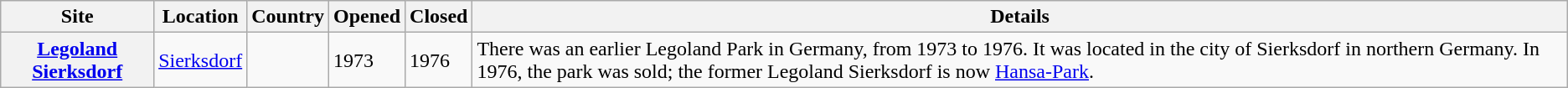<table class="wikitable sortable">
<tr>
<th scope="col">Site</th>
<th scope="col">Location</th>
<th scope="col">Country</th>
<th scope="col">Opened</th>
<th scope="col">Closed</th>
<th scope="col">Details</th>
</tr>
<tr>
<th scope="row"><a href='#'>Legoland Sierksdorf</a></th>
<td><a href='#'>Sierksdorf</a></td>
<td></td>
<td>1973</td>
<td>1976</td>
<td>There was an earlier Legoland Park in Germany, from 1973 to 1976.  It was located in the city of Sierksdorf in northern Germany. In 1976, the park was sold; the former Legoland Sierksdorf is now <a href='#'>Hansa-Park</a>.</td>
</tr>
</table>
